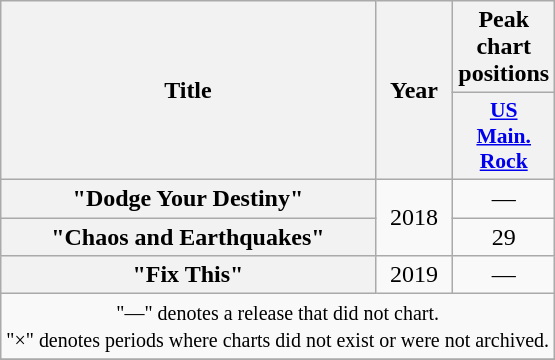<table class="wikitable plainrowheaders" style="text-align:center;">
<tr>
<th scope="col" rowspan="2">Title</th>
<th scope="col" rowspan="2">Year</th>
<th scope="col" colspan="1">Peak chart positions</th>
</tr>
<tr>
<th scope="col" style="width:3em;font-size:90%;"><a href='#'>US<br>Main. Rock</a><br></th>
</tr>
<tr>
<th scope="row">"Dodge Your Destiny"</th>
<td rowspan="2">2018</td>
<td>—</td>
</tr>
<tr>
<th scope="row">"Chaos and Earthquakes"</th>
<td>29</td>
</tr>
<tr>
<th scope="row">"Fix This"</th>
<td>2019</td>
<td>—</td>
</tr>
<tr>
<td colspan="8"><small>"—" denotes a release that did not chart.</small><br><small>"×" denotes periods where charts did not exist or were not archived.</small></td>
</tr>
<tr>
</tr>
</table>
